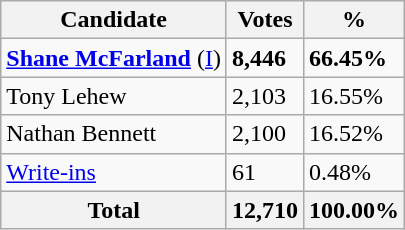<table class="wikitable">
<tr>
<th>Candidate</th>
<th>Votes</th>
<th>%</th>
</tr>
<tr>
<td><strong><a href='#'>Shane McFarland</a></strong> (<a href='#'>I</a>)</td>
<td><strong>8,446</strong></td>
<td><strong>66.45%</strong></td>
</tr>
<tr>
<td>Tony Lehew</td>
<td>2,103</td>
<td>16.55%</td>
</tr>
<tr>
<td>Nathan Bennett</td>
<td>2,100</td>
<td>16.52%</td>
</tr>
<tr>
<td><a href='#'>Write-ins</a></td>
<td>61</td>
<td>0.48%</td>
</tr>
<tr>
<th>Total</th>
<th>12,710</th>
<th>100.00%</th>
</tr>
</table>
